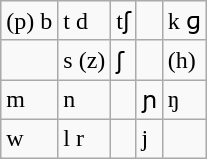<table class="wikitable">
<tr>
<td>(p) b</td>
<td>t d</td>
<td>tʃ</td>
<td></td>
<td>k ɡ</td>
</tr>
<tr>
<td></td>
<td>s (z)</td>
<td>ʃ</td>
<td></td>
<td>(h)</td>
</tr>
<tr>
<td>m</td>
<td>n</td>
<td></td>
<td>ɲ</td>
<td>ŋ</td>
</tr>
<tr>
<td>w</td>
<td>l r</td>
<td></td>
<td>j</td>
<td></td>
</tr>
</table>
